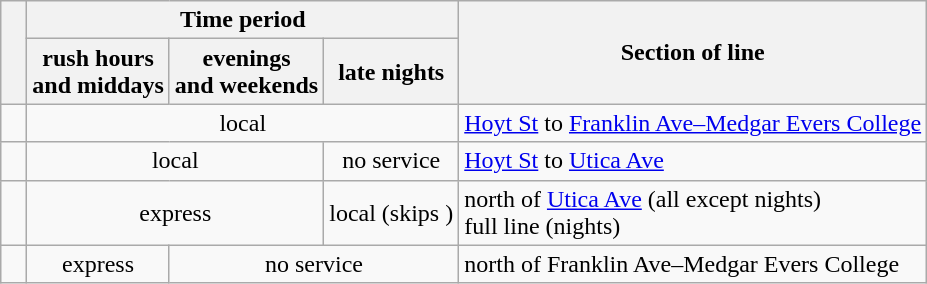<table class="wikitable">
<tr>
<th rowspan=2> </th>
<th colspan="3">Time period</th>
<th rowspan=2>Section of line</th>
</tr>
<tr>
<th>rush hours<br>and middays</th>
<th>evenings<br>and weekends</th>
<th>late nights</th>
</tr>
<tr>
<td width=10></td>
<td align=center colspan=3>local</td>
<td><a href='#'>Hoyt St</a> to <a href='#'>Franklin Ave–Medgar Evers College</a></td>
</tr>
<tr>
<td></td>
<td align=center colspan=2>local</td>
<td align="center">no service</td>
<td><a href='#'>Hoyt St</a> to <a href='#'>Utica Ave</a></td>
</tr>
<tr>
<td></td>
<td align=center colspan=2>express</td>
<td align="center">local (skips )</td>
<td>north of <a href='#'>Utica Ave</a> (all except nights)<br>full line (nights)</td>
</tr>
<tr>
<td></td>
<td align=center>express</td>
<td align=center colspan=2>no service</td>
<td>north of Franklin Ave–Medgar Evers College</td>
</tr>
</table>
